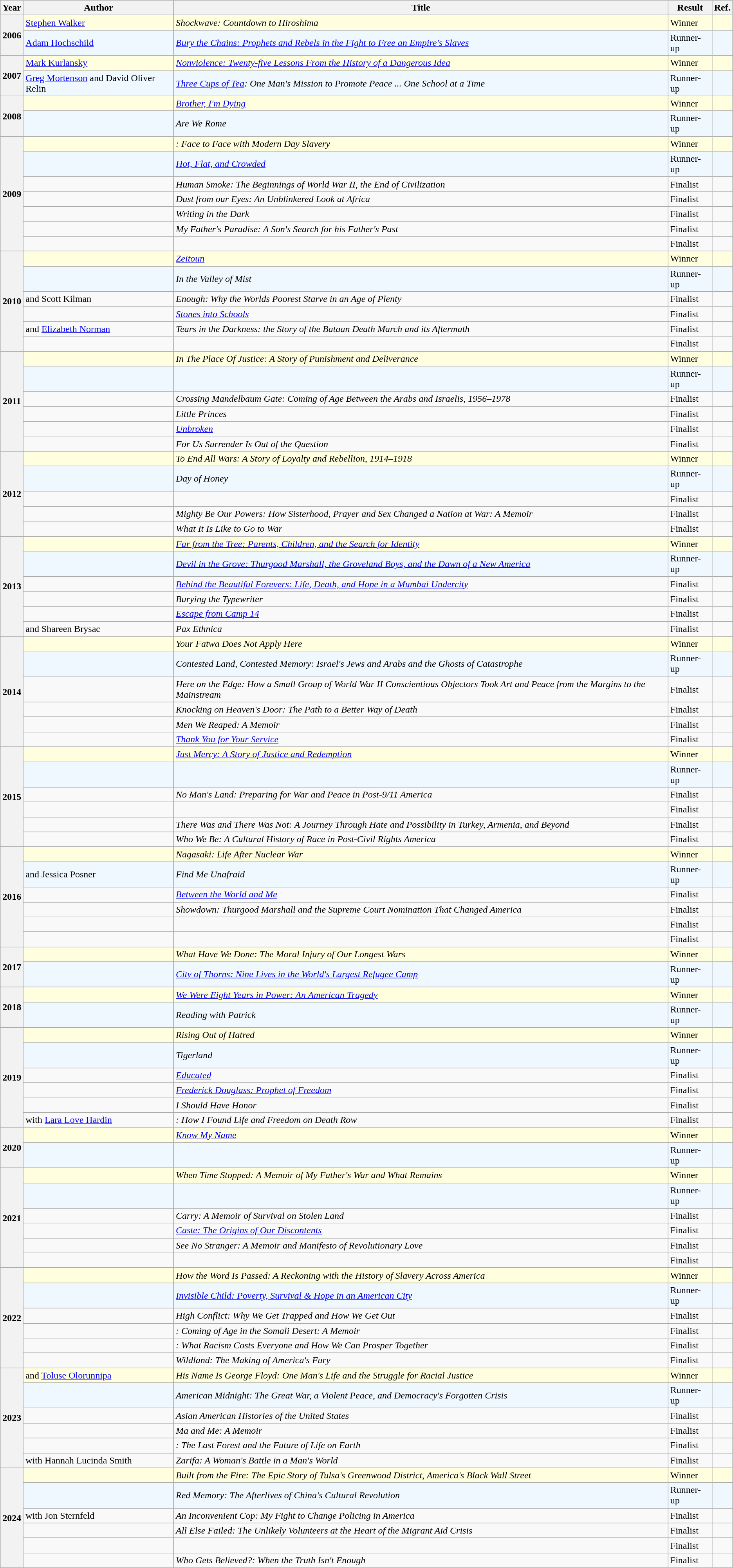<table class="wikitable sortable mw-collapsible">
<tr>
<th>Year</th>
<th>Author</th>
<th>Title</th>
<th>Result</th>
<th>Ref.</th>
</tr>
<tr style="background:lightyellow">
<th rowspan="2">2006</th>
<td><a href='#'>Stephen Walker</a></td>
<td><em>Shockwave: Countdown to Hiroshima</em></td>
<td>Winner</td>
<td></td>
</tr>
<tr style="background:aliceblue;">
<td><a href='#'>Adam Hochschild</a></td>
<td><em><a href='#'>Bury the Chains: Prophets and Rebels in the Fight to Free an Empire's Slaves</a></em></td>
<td>Runner-up</td>
<td></td>
</tr>
<tr style="background:lightyellow">
<th rowspan="2">2007</th>
<td><a href='#'>Mark Kurlansky</a></td>
<td><em><a href='#'>Nonviolence: Twenty-five Lessons From the History of a Dangerous Idea</a></em></td>
<td>Winner</td>
<td></td>
</tr>
<tr style="background:aliceblue;">
<td><a href='#'>Greg Mortenson</a> and David Oliver Relin</td>
<td><em><a href='#'>Three Cups of Tea</a>: One Man's Mission to Promote Peace ... One School at a Time</em></td>
<td>Runner-up</td>
<td></td>
</tr>
<tr style="background:lightyellow">
<th rowspan="2">2008</th>
<td></td>
<td><em><a href='#'>Brother, I'm Dying</a></em></td>
<td>Winner</td>
<td></td>
</tr>
<tr style="background:aliceblue;">
<td></td>
<td><em>Are We Rome</em></td>
<td>Runner-up</td>
<td></td>
</tr>
<tr style="background:lightyellow">
<th rowspan="7">2009</th>
<td></td>
<td><em>: Face to Face with Modern Day Slavery</em></td>
<td>Winner</td>
<td></td>
</tr>
<tr style="background:aliceblue;">
<td></td>
<td><em><a href='#'>Hot, Flat, and Crowded</a></em></td>
<td>Runner-up</td>
<td></td>
</tr>
<tr>
<td></td>
<td><em>Human Smoke: The Beginnings of World War II, the End of Civilization</em></td>
<td>Finalist</td>
<td></td>
</tr>
<tr>
<td></td>
<td><em>Dust from our Eyes: An Unblinkered Look at Africa</em></td>
<td>Finalist</td>
<td></td>
</tr>
<tr>
<td></td>
<td><em>Writing in the Dark</em></td>
<td>Finalist</td>
<td></td>
</tr>
<tr>
<td></td>
<td><em>My Father's Paradise: A Son's Search for his Father's Past</em></td>
<td>Finalist</td>
<td></td>
</tr>
<tr>
<td></td>
<td><em></em></td>
<td>Finalist</td>
<td></td>
</tr>
<tr style="background:lightyellow">
<th rowspan="6">2010</th>
<td></td>
<td><em><a href='#'>Zeitoun</a></em></td>
<td>Winner</td>
<td></td>
</tr>
<tr style="background:aliceblue;">
<td></td>
<td><em>In the Valley of Mist</em></td>
<td>Runner-up</td>
<td></td>
</tr>
<tr>
<td>and Scott Kilman</td>
<td><em>Enough: Why the Worlds Poorest Starve in an Age of Plenty</em></td>
<td>Finalist</td>
<td></td>
</tr>
<tr>
<td></td>
<td><em><a href='#'>Stones into Schools</a></em></td>
<td>Finalist</td>
<td></td>
</tr>
<tr>
<td> and <a href='#'>Elizabeth Norman</a></td>
<td><em>Tears in the Darkness: the Story of the Bataan Death March and its Aftermath</em></td>
<td>Finalist</td>
<td></td>
</tr>
<tr>
<td></td>
<td><em></em></td>
<td>Finalist</td>
<td></td>
</tr>
<tr style="background:lightyellow">
<th rowspan="6">2011</th>
<td></td>
<td><em>In The Place Of Justice: A Story of Punishment and Deliverance</em></td>
<td>Winner</td>
<td></td>
</tr>
<tr style="background:aliceblue;">
<td></td>
<td><em></em></td>
<td>Runner-up</td>
<td></td>
</tr>
<tr>
<td></td>
<td><em>Crossing Mandelbaum Gate: Coming of Age Between the Arabs and Israelis, 1956–1978</em></td>
<td>Finalist</td>
<td></td>
</tr>
<tr>
<td></td>
<td><em>Little Princes</em></td>
<td>Finalist</td>
<td></td>
</tr>
<tr>
<td></td>
<td><em><a href='#'>Unbroken</a></em></td>
<td>Finalist</td>
<td></td>
</tr>
<tr>
<td></td>
<td><em>For Us Surrender Is Out of the Question</em></td>
<td>Finalist</td>
<td></td>
</tr>
<tr style="background:lightyellow">
<th rowspan="5">2012</th>
<td></td>
<td><em>To End All Wars: A Story of Loyalty and Rebellion, 1914–1918</em></td>
<td>Winner</td>
<td></td>
</tr>
<tr style="background:aliceblue;">
<td></td>
<td><em>Day of Honey</em></td>
<td>Runner-up</td>
<td></td>
</tr>
<tr>
<td></td>
<td><em></em></td>
<td>Finalist</td>
<td></td>
</tr>
<tr>
<td></td>
<td><em>Mighty Be Our Powers: How Sisterhood, Prayer and Sex Changed a Nation at War: A Memoir</em></td>
<td>Finalist</td>
<td></td>
</tr>
<tr>
<td></td>
<td><em>What It Is Like to Go to War</em></td>
<td>Finalist</td>
<td></td>
</tr>
<tr style="background:lightyellow">
<th rowspan="6">2013</th>
<td></td>
<td><em><a href='#'>Far from the Tree: Parents, Children, and the Search for Identity</a></em></td>
<td>Winner</td>
<td></td>
</tr>
<tr style="background:aliceblue;">
<td></td>
<td><em><a href='#'>Devil in the Grove: Thurgood Marshall, the Groveland Boys, and the Dawn of a New America</a></em></td>
<td>Runner-up</td>
<td></td>
</tr>
<tr>
<td></td>
<td><em><a href='#'>Behind the Beautiful Forevers: Life, Death, and Hope in a Mumbai Undercity</a></em></td>
<td>Finalist</td>
<td></td>
</tr>
<tr>
<td></td>
<td><em>Burying the Typewriter</em></td>
<td>Finalist</td>
<td></td>
</tr>
<tr>
<td></td>
<td><em><a href='#'>Escape from Camp 14</a></em></td>
<td>Finalist</td>
<td></td>
</tr>
<tr>
<td> and Shareen Brysac</td>
<td><em>Pax Ethnica</em></td>
<td>Finalist</td>
<td></td>
</tr>
<tr style="background:lightyellow">
<th rowspan="6">2014</th>
<td></td>
<td><em>Your Fatwa Does Not Apply Here</em></td>
<td>Winner</td>
<td></td>
</tr>
<tr style="background:aliceblue;">
<td></td>
<td><em>Contested Land, Contested Memory: Israel's Jews and Arabs and the Ghosts of Catastrophe</em></td>
<td>Runner-up</td>
<td></td>
</tr>
<tr>
<td></td>
<td><em>Here on the Edge: How a Small Group of World War II Conscientious Objectors Took Art and Peace from the Margins to the Mainstream</em></td>
<td>Finalist</td>
<td></td>
</tr>
<tr>
<td></td>
<td><em>Knocking on Heaven's Door: The Path to a Better Way of Death</em></td>
<td>Finalist</td>
<td></td>
</tr>
<tr>
<td></td>
<td><em>Men We Reaped: A Memoir</em></td>
<td>Finalist</td>
<td></td>
</tr>
<tr>
<td></td>
<td><em><a href='#'>Thank You for Your Service</a></em></td>
<td>Finalist</td>
<td></td>
</tr>
<tr style="background:lightyellow">
<th rowspan="6">2015</th>
<td></td>
<td><em><a href='#'>Just Mercy: A Story of Justice and Redemption</a></em></td>
<td>Winner</td>
<td></td>
</tr>
<tr style="background:aliceblue;">
<td></td>
<td><em></em></td>
<td>Runner-up</td>
<td></td>
</tr>
<tr>
<td></td>
<td><em>No Man's Land: Preparing for War and Peace in Post-9/11 America</em></td>
<td>Finalist</td>
<td></td>
</tr>
<tr>
<td></td>
<td><em></em></td>
<td>Finalist</td>
<td></td>
</tr>
<tr>
<td></td>
<td><em>There Was and There Was Not: A Journey Through Hate and Possibility in Turkey, Armenia, and Beyond</em></td>
<td>Finalist</td>
<td></td>
</tr>
<tr>
<td></td>
<td><em>Who We Be: A Cultural History of Race in Post-Civil Rights America</em></td>
<td>Finalist</td>
<td></td>
</tr>
<tr style="background:lightyellow">
<th rowspan="6">2016</th>
<td></td>
<td><em>Nagasaki: Life After Nuclear War</em></td>
<td>Winner</td>
<td></td>
</tr>
<tr style="background:aliceblue;">
<td>  and Jessica Posner</td>
<td><em>Find Me Unafraid</em></td>
<td>Runner-up</td>
<td></td>
</tr>
<tr>
<td></td>
<td><em><a href='#'>Between the World and Me</a></em></td>
<td>Finalist</td>
<td></td>
</tr>
<tr>
<td></td>
<td><em>Showdown: Thurgood Marshall and the Supreme Court Nomination That Changed America</em></td>
<td>Finalist</td>
<td></td>
</tr>
<tr>
<td></td>
<td><em></em></td>
<td>Finalist</td>
<td></td>
</tr>
<tr>
<td></td>
<td><em></em></td>
<td>Finalist</td>
<td></td>
</tr>
<tr style="background:lightyellow">
<th rowspan="2">2017</th>
<td></td>
<td><em>What Have We Done: The Moral Injury of Our Longest Wars</em></td>
<td>Winner</td>
<td></td>
</tr>
<tr style="background:aliceblue;">
<td></td>
<td><em><a href='#'>City of Thorns: Nine Lives in the World's Largest Refugee Camp</a></em></td>
<td>Runner-up</td>
<td></td>
</tr>
<tr style="background:lightyellow">
<th rowspan="2">2018</th>
<td></td>
<td><em><a href='#'>We Were Eight Years in Power: An American Tragedy</a></em></td>
<td>Winner</td>
<td></td>
</tr>
<tr style="background:aliceblue;">
<td></td>
<td><em>Reading with Patrick</em></td>
<td>Runner-up</td>
<td></td>
</tr>
<tr style="background:lightyellow">
<th rowspan="6">2019</th>
<td></td>
<td><em>Rising Out of Hatred</em></td>
<td>Winner</td>
<td></td>
</tr>
<tr style="background:aliceblue;">
<td></td>
<td><em>Tigerland</em></td>
<td>Runner-up</td>
<td></td>
</tr>
<tr>
<td></td>
<td><a href='#'><em>Educated</em></a></td>
<td>Finalist</td>
<td></td>
</tr>
<tr>
<td></td>
<td><em><a href='#'>Frederick Douglass: Prophet of Freedom</a></em></td>
<td>Finalist</td>
<td></td>
</tr>
<tr>
<td></td>
<td><em>I Should Have Honor</em></td>
<td>Finalist</td>
<td></td>
</tr>
<tr>
<td> with <a href='#'>Lara Love Hardin</a></td>
<td><em>: How I Found Life and Freedom on Death Row</em></td>
<td>Finalist</td>
<td></td>
</tr>
<tr style="background:lightyellow">
<th rowspan="2">2020</th>
<td></td>
<td><em><a href='#'>Know My Name</a></em></td>
<td>Winner</td>
<td></td>
</tr>
<tr style="background:aliceblue;">
<td></td>
<td><em></em></td>
<td>Runner-up</td>
<td></td>
</tr>
<tr style="background:lightyellow">
<th rowspan="6">2021</th>
<td></td>
<td><em>When Time Stopped: A Memoir of My Father's War and What Remains</em></td>
<td>Winner</td>
<td></td>
</tr>
<tr style="background:aliceblue;">
<td></td>
<td><em></em></td>
<td>Runner-up</td>
<td></td>
</tr>
<tr>
<td></td>
<td><em>Carry: A Memoir of Survival on Stolen Land</em></td>
<td>Finalist</td>
<td></td>
</tr>
<tr>
<td></td>
<td><em><a href='#'>Caste: The Origins of Our Discontents</a></em></td>
<td>Finalist</td>
<td></td>
</tr>
<tr>
<td></td>
<td><em>See No Stranger: A Memoir and Manifesto of Revolutionary Love</em></td>
<td>Finalist</td>
<td></td>
</tr>
<tr>
<td></td>
<td><em></em></td>
<td>Finalist</td>
<td></td>
</tr>
<tr style="background:lightyellow">
<th rowspan="6">2022</th>
<td></td>
<td><em>How the Word Is Passed: A Reckoning with the History of Slavery Across America</em></td>
<td>Winner</td>
<td></td>
</tr>
<tr style="background:aliceblue;">
<td></td>
<td><em><a href='#'>Invisible Child: Poverty, Survival & Hope in an American City</a></em></td>
<td>Runner-up</td>
<td></td>
</tr>
<tr>
<td></td>
<td><em>High Conflict: Why We Get Trapped and How We Get Out</em></td>
<td>Finalist</td>
<td></td>
</tr>
<tr>
<td></td>
<td><em>: Coming of Age in the Somali Desert: A Memoir</em></td>
<td>Finalist</td>
<td></td>
</tr>
<tr>
<td></td>
<td><em>: What Racism Costs Everyone and How We Can Prosper Together</em></td>
<td>Finalist</td>
<td></td>
</tr>
<tr>
<td></td>
<td><em>Wildland: The Making of America's Fury</em></td>
<td>Finalist</td>
<td></td>
</tr>
<tr style="background:lightyellow">
<th rowspan="6">2023</th>
<td> and <a href='#'>Toluse Olorunnipa</a></td>
<td><em>His Name Is George Floyd: One Man's Life and the Struggle for Racial Justice</em></td>
<td>Winner</td>
<td></td>
</tr>
<tr style="background:aliceblue;">
<td></td>
<td><em>American Midnight: The Great War, a Violent Peace, and Democracy's Forgotten Crisis</em></td>
<td>Runner-up</td>
<td></td>
</tr>
<tr>
<td></td>
<td><em>Asian American Histories of the United States</em></td>
<td>Finalist</td>
<td></td>
</tr>
<tr>
<td></td>
<td><em>Ma and Me: A Memoir</em></td>
<td>Finalist</td>
<td></td>
</tr>
<tr>
<td></td>
<td><em>: The Last Forest and the Future of Life on Earth</em></td>
<td>Finalist</td>
<td></td>
</tr>
<tr>
<td> with Hannah Lucinda Smith</td>
<td><em>Zarifa: A Woman's Battle in a Man's World</em></td>
<td>Finalist</td>
<td></td>
</tr>
<tr style="background:lightyellow">
<th rowspan="6">2024</th>
<td></td>
<td><em>Built from the Fire: The Epic Story of Tulsa's Greenwood District, America's Black Wall Street</em></td>
<td>Winner</td>
<td></td>
</tr>
<tr style="background:aliceblue;">
<td></td>
<td><em>Red Memory: The Afterlives of China's Cultural Revolution</em></td>
<td>Runner-up</td>
<td></td>
</tr>
<tr>
<td> with Jon Sternfeld</td>
<td><em>An Inconvenient Cop: My Fight to Change Policing in America</em></td>
<td>Finalist</td>
<td></td>
</tr>
<tr>
<td></td>
<td><em>All Else Failed: The Unlikely Volunteers at the Heart of the Migrant Aid Crisis</em></td>
<td>Finalist</td>
<td></td>
</tr>
<tr>
<td></td>
<td><em></em></td>
<td>Finalist</td>
<td></td>
</tr>
<tr>
<td></td>
<td><em>Who Gets Believed?: When the Truth Isn't Enough</em></td>
<td>Finalist</td>
<td></td>
</tr>
</table>
